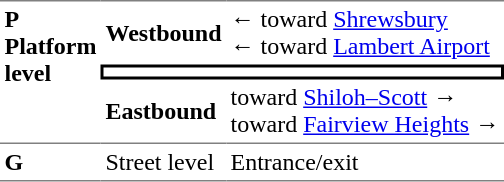<table table border=0 cellspacing=0 cellpadding=3>
<tr>
<td style="border-top:solid 1px gray;border-bottom:solid 1px gray" width=50 rowspan=3 valign=top><strong>P <br>Platform level</strong></td>
<td style="border-top:solid 1px gray"><strong>Westbound</strong></td>
<td style="border-top:solid 1px gray">←  toward <a href='#'>Shrewsbury</a> <br>←  toward <a href='#'>Lambert Airport</a> </td>
</tr>
<tr>
<td style="border-top:solid 2px black;border-right:solid 2px black;border-left:solid 2px black;border-bottom:solid 2px black;text-align:center" colspan=2></td>
</tr>
<tr>
<td style="border-bottom:solid 1px gray"><strong>Eastbound</strong></td>
<td style="border-bottom:solid 1px gray">  toward <a href='#'>Shiloh–Scott</a>  →<br>  toward <a href='#'>Fairview Heights</a>  →</td>
</tr>
<tr>
<td style="border-bottom:solid 1px gray" width=50 valign=top><strong>G</strong></td>
<td style="border-bottom:solid 1px gray" valign=top>Street level</td>
<td style="border-bottom:solid 1px gray" valign=top>Entrance/exit</td>
</tr>
</table>
